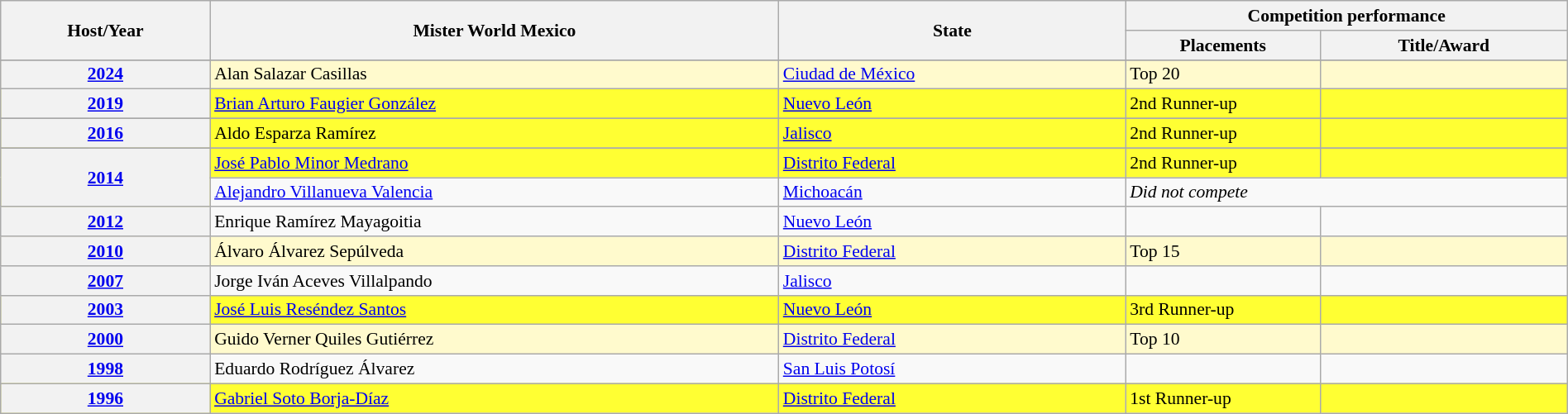<table class="wikitable defaultcenter" style="font-size:90%; width:100%;">
<tr>
<th rowspan=2>Host/Year</th>
<th rowspan=2>Mister World Mexico</th>
<th rowspan=2>State</th>
<th colspan=2>Competition performance</th>
</tr>
<tr>
<th width=150px>Placements</th>
<th>Title/Award</th>
</tr>
<tr>
</tr>
<tr style="background-color:#FFFACD">
<th> <a href='#'>2024</a></th>
<td>Alan Salazar Casillas</td>
<td><a href='#'>Ciudad de México</a></td>
<td>Top 20</td>
<td style="background:;"></td>
</tr>
<tr style="background-color:#FFFF33">
<th> <a href='#'>2019</a></th>
<td><a href='#'>Brian Arturo Faugier González</a></td>
<td><a href='#'>Nuevo León</a></td>
<td>2nd Runner-up</td>
<td style="background:;"></td>
</tr>
<tr>
</tr>
<tr style="background-color:#FFFF33">
<th> <a href='#'>2016</a></th>
<td>Aldo Esparza Ramírez</td>
<td><a href='#'>Jalisco</a></td>
<td>2nd Runner-up</td>
<td style="background:;"></td>
</tr>
<tr>
</tr>
<tr style="background-color:#FFFF33">
<th rowspan=2> <a href='#'>2014</a></th>
<td><a href='#'>José Pablo Minor Medrano</a></td>
<td><a href='#'>Distrito Federal</a></td>
<td>2nd Runner-up</td>
<td style="background:;"></td>
</tr>
<tr>
<td><a href='#'>Alejandro Villanueva Valencia</a></td>
<td><a href='#'>Michoacán</a></td>
<td colspan=2><em>Did not compete</em></td>
</tr>
<tr>
<th>  <a href='#'>2012</a></th>
<td>Enrique Ramírez Mayagoitia</td>
<td><a href='#'>Nuevo León</a></td>
<td></td>
<td></td>
</tr>
<tr style="background-color:#FFFACD">
<th> <a href='#'>2010</a></th>
<td>Álvaro Álvarez Sepúlveda</td>
<td><a href='#'>Distrito Federal</a></td>
<td>Top 15</td>
<td style="background:;"></td>
</tr>
<tr>
<th> <a href='#'>2007</a></th>
<td>Jorge Iván Aceves Villalpando</td>
<td><a href='#'>Jalisco</a></td>
<td></td>
<td></td>
</tr>
<tr style="background-color:#FFFF33">
<th> <a href='#'>2003</a></th>
<td><a href='#'>José Luis Reséndez Santos</a></td>
<td><a href='#'>Nuevo León</a></td>
<td>3rd Runner-up</td>
<td></td>
</tr>
<tr style="background-color:#FFFACD">
<th> <a href='#'>2000</a></th>
<td>Guido  Verner Quiles Gutiérrez</td>
<td><a href='#'>Distrito Federal</a></td>
<td>Top 10</td>
<td></td>
</tr>
<tr>
<th> <a href='#'>1998</a></th>
<td>Eduardo Rodríguez Álvarez</td>
<td><a href='#'>San Luis Potosí</a></td>
<td></td>
<td></td>
</tr>
<tr style="background-color:#FFFF33">
<th> <a href='#'>1996</a></th>
<td><a href='#'>Gabriel Soto Borja-Díaz</a></td>
<td><a href='#'>Distrito Federal</a></td>
<td>1st Runner-up</td>
<td></td>
</tr>
</table>
